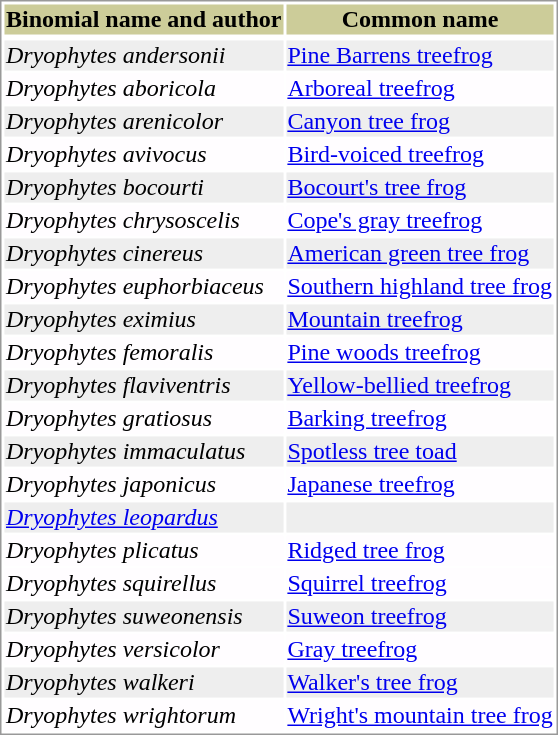<table style="text-align:left; border:1px solid #999999; ">
<tr style="background:#CCCC99; text-align: center; ">
<th>Binomial name and author</th>
<th>Common name</th>
</tr>
<tr>
</tr>
<tr style="background:#EEEEEE;">
<td><em>Dryophytes andersonii</em> </td>
<td><a href='#'>Pine Barrens treefrog</a></td>
</tr>
<tr style="background:#FFFDFF;">
<td><em>Dryophytes aboricola</em> </td>
<td><a href='#'>Arboreal treefrog</a></td>
</tr>
<tr style="background:#EEEEEE;">
<td><em>Dryophytes arenicolor</em> </td>
<td><a href='#'>Canyon tree frog</a></td>
</tr>
<tr style="background:#FFFDFF;">
<td><em>Dryophytes avivocus</em> </td>
<td><a href='#'>Bird-voiced treefrog</a></td>
</tr>
<tr style="background:#EEEEEE;">
<td><em>Dryophytes bocourti</em> </td>
<td><a href='#'>Bocourt's tree frog</a></td>
</tr>
<tr style="background:#FFFDFF;">
<td><em>Dryophytes chrysoscelis</em> </td>
<td><a href='#'>Cope's gray treefrog</a></td>
</tr>
<tr style="background:#EEEEEE;">
<td><em>Dryophytes cinereus</em> </td>
<td><a href='#'>American green tree frog</a></td>
</tr>
<tr style="background:#FFFDFF;">
<td><em>Dryophytes euphorbiaceus</em> </td>
<td><a href='#'>Southern highland tree frog</a></td>
</tr>
<tr style="background:#EEEEEE;">
<td><em>Dryophytes eximius</em> </td>
<td><a href='#'>Mountain treefrog</a></td>
</tr>
<tr style="background:#FFFDFF;">
<td><em>Dryophytes femoralis</em> </td>
<td><a href='#'>Pine woods treefrog</a></td>
</tr>
<tr style="background:#EEEEEE;">
<td><em>Dryophytes flaviventris</em> </td>
<td><a href='#'>Yellow-bellied treefrog</a></td>
</tr>
<tr style="background:#FFFDFF;">
<td><em>Dryophytes gratiosus</em> </td>
<td><a href='#'>Barking treefrog</a></td>
</tr>
<tr style="background:#EEEEEE;">
<td><em>Dryophytes immaculatus</em> </td>
<td><a href='#'>Spotless tree toad</a></td>
</tr>
<tr style="background:#FFFDFF;">
<td><em>Dryophytes japonicus</em> </td>
<td><a href='#'>Japanese treefrog</a></td>
</tr>
<tr style="background:#EEEEEE;">
<td><em><a href='#'>Dryophytes leopardus</a></em> </td>
<td></td>
</tr>
<tr style="background:#FFFDFF;">
<td><em>Dryophytes plicatus</em> </td>
<td><a href='#'>Ridged tree frog</a></td>
</tr>
<tr style="background:#FFFDFF;">
<td><em>Dryophytes squirellus</em> </td>
<td><a href='#'>Squirrel treefrog</a></td>
</tr>
<tr style="background:#EEEEEE;">
<td><em>Dryophytes suweonensis</em> </td>
<td><a href='#'>Suweon treefrog</a></td>
</tr>
<tr style="background:#FFFDFF;">
<td><em>Dryophytes versicolor</em> </td>
<td><a href='#'>Gray treefrog</a></td>
</tr>
<tr style="background:#EEEEEE;">
<td><em>Dryophytes walkeri</em> </td>
<td><a href='#'>Walker's tree frog</a></td>
</tr>
<tr style="background:#FFFDFF;">
<td><em>Dryophytes wrightorum</em> </td>
<td><a href='#'>Wright's mountain tree frog</a></td>
</tr>
</table>
